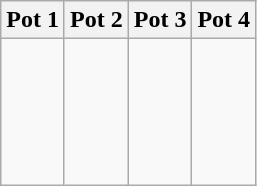<table class="wikitable">
<tr>
<th width="25%">Pot 1</th>
<th width="25%">Pot 2</th>
<th width="25%">Pot 3</th>
<th width="25%">Pot 4</th>
</tr>
<tr>
<td valign="top"><br><br><br><br><br></td>
<td valign="top"><br><br><br><br><br></td>
<td valign="top"><br><br><br><br><br></td>
<td valign="top"><br><br><br><br><br></td>
</tr>
</table>
